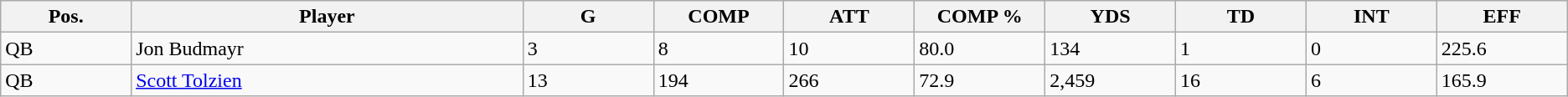<table class="wikitable sortable">
<tr>
<th bgcolor="#DDDDFF" width="5%">Pos.</th>
<th bgcolor="#DDDDFF" width="15%">Player</th>
<th bgcolor="#DDDDFF" width="5%">G</th>
<th bgcolor="#DDDDFF" width="5%">COMP</th>
<th bgcolor="#DDDDFF" width="5%">ATT</th>
<th bgcolor="#DDDDFF" width="5%">COMP %</th>
<th bgcolor="#DDDDFF" width="5%">YDS</th>
<th bgcolor="#DDDDFF" width="5%">TD</th>
<th bgcolor="#DDDDFF" width="5%">INT</th>
<th bgcolor="#DDDDFF" width="5%">EFF</th>
</tr>
<tr>
<td>QB</td>
<td>Jon Budmayr</td>
<td>3</td>
<td>8</td>
<td>10</td>
<td>80.0</td>
<td>134</td>
<td>1</td>
<td>0</td>
<td>225.6</td>
</tr>
<tr>
<td>QB</td>
<td><a href='#'>Scott Tolzien</a></td>
<td>13</td>
<td>194</td>
<td>266</td>
<td>72.9</td>
<td>2,459</td>
<td>16</td>
<td>6</td>
<td>165.9</td>
</tr>
</table>
